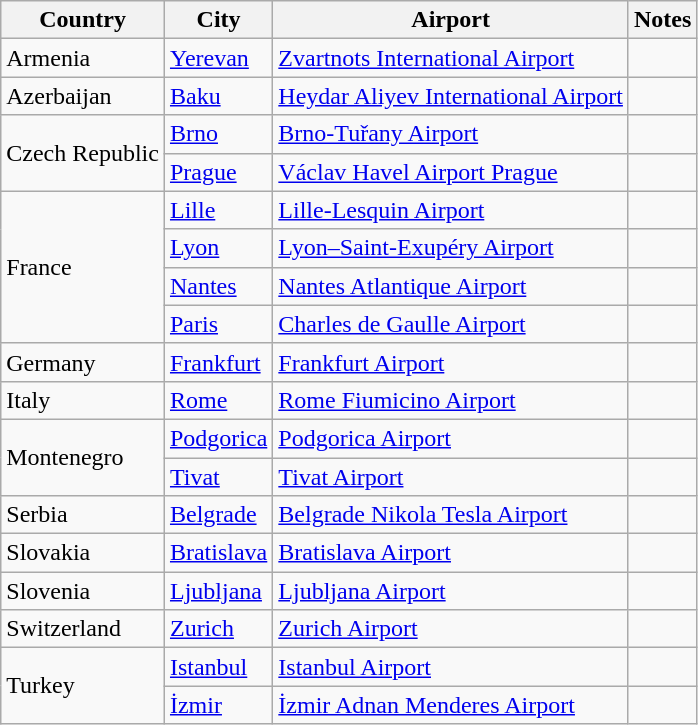<table class="wikitable">
<tr>
<th>Country</th>
<th>City</th>
<th>Airport</th>
<th>Notes</th>
</tr>
<tr>
<td>Armenia</td>
<td><a href='#'>Yerevan</a></td>
<td><a href='#'>Zvartnots International Airport</a></td>
<td></td>
</tr>
<tr>
<td>Azerbaijan</td>
<td><a href='#'>Baku</a></td>
<td><a href='#'>Heydar Aliyev International Airport</a></td>
<td></td>
</tr>
<tr>
<td rowspan="2">Czech Republic</td>
<td><a href='#'>Brno</a></td>
<td><a href='#'>Brno-Tuřany Airport</a></td>
<td></td>
</tr>
<tr>
<td><a href='#'>Prague</a></td>
<td><a href='#'>Václav Havel Airport Prague</a></td>
<td></td>
</tr>
<tr>
<td rowspan="4">France</td>
<td><a href='#'>Lille</a></td>
<td><a href='#'>Lille-Lesquin Airport</a></td>
<td></td>
</tr>
<tr>
<td><a href='#'>Lyon</a></td>
<td><a href='#'>Lyon–Saint-Exupéry Airport</a></td>
<td></td>
</tr>
<tr>
<td><a href='#'>Nantes</a></td>
<td><a href='#'>Nantes Atlantique Airport</a></td>
<td></td>
</tr>
<tr>
<td><a href='#'>Paris</a></td>
<td><a href='#'>Charles de Gaulle Airport</a></td>
<td></td>
</tr>
<tr>
<td>Germany</td>
<td><a href='#'>Frankfurt</a></td>
<td><a href='#'>Frankfurt Airport</a></td>
<td></td>
</tr>
<tr>
<td>Italy</td>
<td><a href='#'>Rome</a></td>
<td><a href='#'>Rome Fiumicino Airport</a></td>
<td></td>
</tr>
<tr>
<td rowspan="2">Montenegro</td>
<td><a href='#'>Podgorica</a></td>
<td><a href='#'>Podgorica Airport</a></td>
<td></td>
</tr>
<tr>
<td><a href='#'>Tivat</a></td>
<td><a href='#'>Tivat Airport</a></td>
<td></td>
</tr>
<tr>
<td>Serbia</td>
<td><a href='#'>Belgrade</a></td>
<td><a href='#'>Belgrade Nikola Tesla Airport</a></td>
<td></td>
</tr>
<tr>
<td>Slovakia</td>
<td><a href='#'>Bratislava</a></td>
<td><a href='#'>Bratislava Airport</a></td>
<td></td>
</tr>
<tr>
<td>Slovenia</td>
<td><a href='#'>Ljubljana</a></td>
<td><a href='#'>Ljubljana Airport</a></td>
<td></td>
</tr>
<tr>
<td>Switzerland</td>
<td><a href='#'>Zurich</a></td>
<td><a href='#'>Zurich Airport</a></td>
<td></td>
</tr>
<tr>
<td rowspan="2">Turkey</td>
<td><a href='#'>Istanbul</a></td>
<td><a href='#'>Istanbul Airport</a></td>
<td></td>
</tr>
<tr>
<td><a href='#'>İzmir</a></td>
<td><a href='#'>İzmir Adnan Menderes Airport</a></td>
<td></td>
</tr>
</table>
